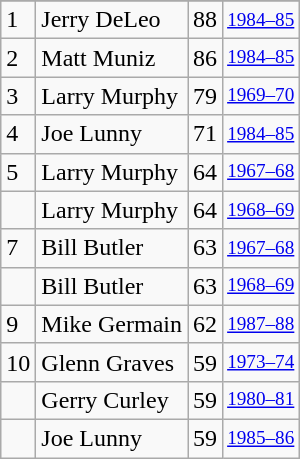<table class="wikitable">
<tr>
</tr>
<tr>
<td>1</td>
<td>Jerry DeLeo</td>
<td>88</td>
<td style="font-size:80%;"><a href='#'>1984–85</a></td>
</tr>
<tr>
<td>2</td>
<td>Matt Muniz</td>
<td>86</td>
<td style="font-size:80%;"><a href='#'>1984–85</a></td>
</tr>
<tr>
<td>3</td>
<td>Larry Murphy</td>
<td>79</td>
<td style="font-size:80%;"><a href='#'>1969–70</a></td>
</tr>
<tr>
<td>4</td>
<td>Joe Lunny</td>
<td>71</td>
<td style="font-size:80%;"><a href='#'>1984–85</a></td>
</tr>
<tr>
<td>5</td>
<td>Larry Murphy</td>
<td>64</td>
<td style="font-size:80%;"><a href='#'>1967–68</a></td>
</tr>
<tr>
<td></td>
<td>Larry Murphy</td>
<td>64</td>
<td style="font-size:80%;"><a href='#'>1968–69</a></td>
</tr>
<tr>
<td>7</td>
<td>Bill Butler</td>
<td>63</td>
<td style="font-size:80%;"><a href='#'>1967–68</a></td>
</tr>
<tr>
<td></td>
<td>Bill Butler</td>
<td>63</td>
<td style="font-size:80%;"><a href='#'>1968–69</a></td>
</tr>
<tr>
<td>9</td>
<td>Mike Germain</td>
<td>62</td>
<td style="font-size:80%;"><a href='#'>1987–88</a></td>
</tr>
<tr>
<td>10</td>
<td>Glenn Graves</td>
<td>59</td>
<td style="font-size:80%;"><a href='#'>1973–74</a></td>
</tr>
<tr>
<td></td>
<td>Gerry Curley</td>
<td>59</td>
<td style="font-size:80%;"><a href='#'>1980–81</a></td>
</tr>
<tr>
<td></td>
<td>Joe Lunny</td>
<td>59</td>
<td style="font-size:80%;"><a href='#'>1985–86</a></td>
</tr>
</table>
